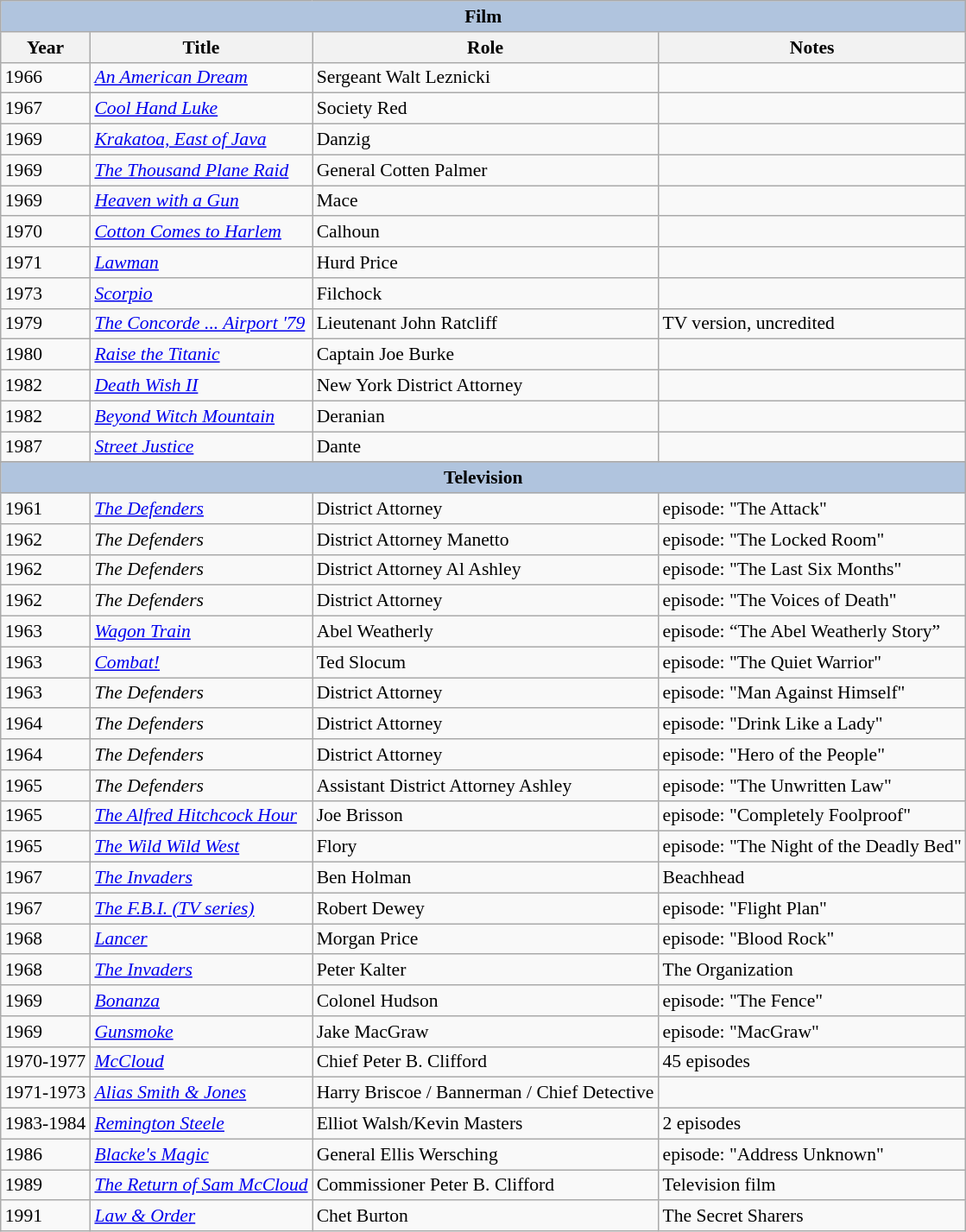<table class="wikitable" style="font-size: 90%;">
<tr>
<th colspan="4" style="background: LightSteelBlue;">Film</th>
</tr>
<tr>
<th>Year</th>
<th>Title</th>
<th>Role</th>
<th>Notes</th>
</tr>
<tr>
<td>1966</td>
<td><em><a href='#'>An American Dream</a></em></td>
<td>Sergeant Walt Leznicki</td>
<td></td>
</tr>
<tr>
<td>1967</td>
<td><em><a href='#'>Cool Hand Luke</a></em></td>
<td>Society Red</td>
<td></td>
</tr>
<tr>
<td>1969</td>
<td><em><a href='#'>Krakatoa, East of Java</a></em></td>
<td>Danzig</td>
<td></td>
</tr>
<tr>
<td>1969</td>
<td><em><a href='#'>The Thousand Plane Raid</a></em></td>
<td>General Cotten Palmer</td>
<td></td>
</tr>
<tr>
<td>1969</td>
<td><em><a href='#'>Heaven with a Gun</a></em></td>
<td>Mace</td>
<td></td>
</tr>
<tr>
<td>1970</td>
<td><em><a href='#'>Cotton Comes to Harlem</a></em></td>
<td>Calhoun</td>
<td></td>
</tr>
<tr>
<td>1971</td>
<td><em><a href='#'>Lawman</a></em></td>
<td>Hurd Price</td>
<td></td>
</tr>
<tr>
<td>1973</td>
<td><em><a href='#'>Scorpio</a></em></td>
<td>Filchock</td>
<td></td>
</tr>
<tr>
<td>1979</td>
<td><em><a href='#'>The Concorde ... Airport '79</a></em></td>
<td>Lieutenant John Ratcliff</td>
<td>TV version, uncredited</td>
</tr>
<tr>
<td>1980</td>
<td><em><a href='#'>Raise the Titanic</a></em></td>
<td>Captain Joe Burke</td>
<td></td>
</tr>
<tr>
<td>1982</td>
<td><em><a href='#'>Death Wish II</a></em></td>
<td>New York District Attorney</td>
<td></td>
</tr>
<tr>
<td>1982</td>
<td><em><a href='#'>Beyond Witch Mountain</a></em></td>
<td>Deranian</td>
<td></td>
</tr>
<tr>
<td>1987</td>
<td><em><a href='#'>Street Justice</a></em></td>
<td>Dante</td>
<td></td>
</tr>
<tr>
</tr>
<tr>
<th colspan="4" style="background: LightSteelBlue;">Television</th>
</tr>
<tr>
<td>1961</td>
<td><em><a href='#'>The Defenders</a></em></td>
<td>District Attorney</td>
<td>episode: "The Attack"</td>
</tr>
<tr>
<td>1962</td>
<td><em>The Defenders</em></td>
<td>District Attorney Manetto</td>
<td>episode: "The Locked Room"</td>
</tr>
<tr>
<td>1962</td>
<td><em>The Defenders</em></td>
<td>District Attorney Al Ashley</td>
<td>episode: "The Last Six Months"</td>
</tr>
<tr>
<td>1962</td>
<td><em>The Defenders</em></td>
<td>District Attorney</td>
<td>episode: "The Voices of Death"</td>
</tr>
<tr>
<td>1963</td>
<td><em><a href='#'>Wagon Train</a></em></td>
<td>Abel Weatherly</td>
<td>episode: “The Abel Weatherly Story”</td>
</tr>
<tr>
<td>1963</td>
<td><em><a href='#'>Combat!</a></em></td>
<td>Ted Slocum</td>
<td>episode: "The Quiet Warrior"</td>
</tr>
<tr>
<td>1963</td>
<td><em>The Defenders</em></td>
<td>District Attorney</td>
<td>episode: "Man Against Himself"</td>
</tr>
<tr>
<td>1964</td>
<td><em>The Defenders</em></td>
<td>District Attorney</td>
<td>episode: "Drink Like a Lady"</td>
</tr>
<tr>
<td>1964</td>
<td><em>The Defenders</em></td>
<td>District Attorney</td>
<td>episode: "Hero of the People"</td>
</tr>
<tr>
<td>1965</td>
<td><em>The Defenders</em></td>
<td>Assistant District Attorney Ashley</td>
<td>episode: "The Unwritten Law"</td>
</tr>
<tr>
<td>1965</td>
<td><em><a href='#'>The Alfred Hitchcock Hour</a></em></td>
<td>Joe Brisson</td>
<td>episode: "Completely Foolproof"</td>
</tr>
<tr>
<td>1965</td>
<td><em><a href='#'>The Wild Wild West</a></em></td>
<td>Flory</td>
<td>episode: "The Night of the Deadly Bed"</td>
</tr>
<tr>
<td>1967</td>
<td><em><a href='#'>The Invaders</a></em></td>
<td>Ben Holman</td>
<td>Beachhead</td>
</tr>
<tr>
<td>1967</td>
<td><em><a href='#'>The F.B.I. (TV series)</a></em></td>
<td>Robert Dewey</td>
<td>episode: "Flight Plan"</td>
</tr>
<tr>
<td>1968</td>
<td><em><a href='#'>Lancer</a></em></td>
<td>Morgan Price</td>
<td>episode: "Blood Rock"</td>
</tr>
<tr>
<td>1968</td>
<td><em><a href='#'>The Invaders</a></em></td>
<td>Peter Kalter</td>
<td>The Organization</td>
</tr>
<tr>
<td>1969</td>
<td><em><a href='#'>Bonanza</a></em></td>
<td>Colonel Hudson</td>
<td>episode: "The Fence"</td>
</tr>
<tr>
<td>1969</td>
<td><em><a href='#'>Gunsmoke</a></em></td>
<td>Jake MacGraw</td>
<td>episode: "MacGraw"</td>
</tr>
<tr>
<td>1970-1977</td>
<td><em><a href='#'>McCloud</a></em></td>
<td>Chief Peter B. Clifford</td>
<td>45 episodes</td>
</tr>
<tr>
<td>1971-1973</td>
<td><em><a href='#'>Alias Smith & Jones</a></em></td>
<td>Harry Briscoe / Bannerman / Chief Detective</td>
<td></td>
</tr>
<tr>
<td>1983-1984</td>
<td><em><a href='#'>Remington Steele</a></em></td>
<td>Elliot Walsh/Kevin Masters</td>
<td>2 episodes</td>
</tr>
<tr>
<td>1986</td>
<td><em><a href='#'>Blacke's Magic</a></em></td>
<td>General Ellis Wersching</td>
<td>episode: "Address Unknown"</td>
</tr>
<tr>
<td>1989</td>
<td><em><a href='#'>The Return of Sam McCloud</a></em></td>
<td>Commissioner Peter B. Clifford</td>
<td>Television film</td>
</tr>
<tr>
<td>1991</td>
<td><em><a href='#'>Law & Order</a></em></td>
<td>Chet Burton</td>
<td>The Secret Sharers</td>
</tr>
</table>
